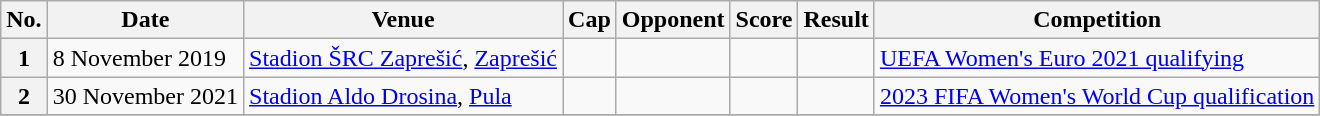<table class="wikitable sortable plainrowheaders">
<tr>
<th scope=col>No.</th>
<th scope=col>Date</th>
<th scope=col>Venue</th>
<th scope=col>Cap</th>
<th scope=col>Opponent</th>
<th scope=col>Score</th>
<th scope=col>Result</th>
<th scope=col>Competition</th>
</tr>
<tr>
<th scope=row>1</th>
<td>8 November 2019</td>
<td><a href='#'>Stadion ŠRC Zaprešić</a>, <a href='#'>Zaprešić</a></td>
<td></td>
<td></td>
<td></td>
<td></td>
<td><a href='#'>UEFA Women's Euro 2021 qualifying</a></td>
</tr>
<tr>
<th scope=row>2</th>
<td>30 November 2021</td>
<td><a href='#'>Stadion Aldo Drosina</a>, <a href='#'>Pula</a></td>
<td></td>
<td></td>
<td></td>
<td></td>
<td><a href='#'>2023 FIFA Women's World Cup qualification</a></td>
</tr>
<tr>
</tr>
</table>
